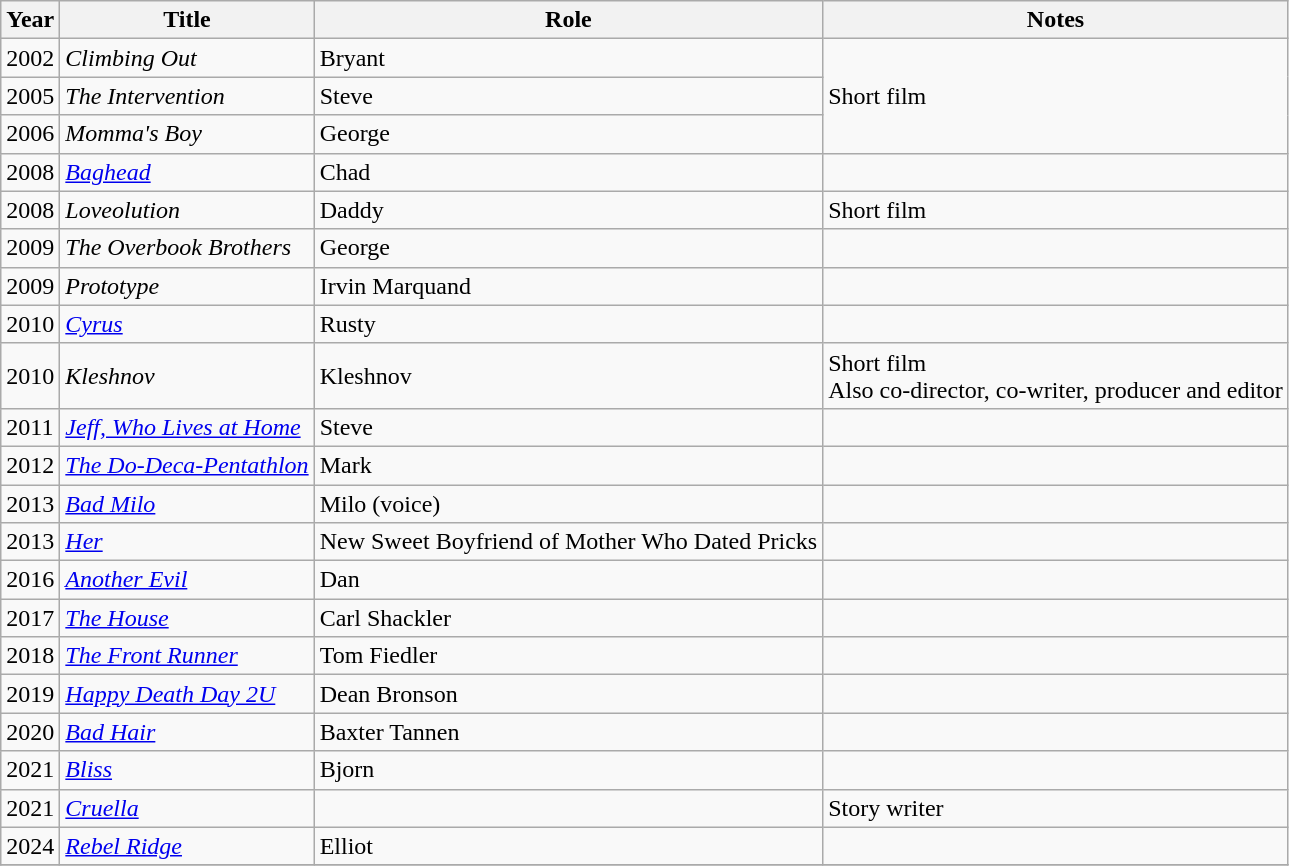<table class="wikitable sortable">
<tr>
<th>Year</th>
<th>Title</th>
<th>Role</th>
<th class="unsortable">Notes</th>
</tr>
<tr>
<td>2002</td>
<td><em>Climbing Out</em></td>
<td>Bryant</td>
<td rowspan="3">Short film</td>
</tr>
<tr>
<td>2005</td>
<td><em>The Intervention</em></td>
<td>Steve</td>
</tr>
<tr>
<td>2006</td>
<td><em>Momma's Boy</em></td>
<td>George</td>
</tr>
<tr>
<td>2008</td>
<td><em><a href='#'>Baghead</a></em></td>
<td>Chad</td>
<td></td>
</tr>
<tr>
<td>2008</td>
<td><em>Loveolution</em></td>
<td>Daddy</td>
<td>Short film</td>
</tr>
<tr>
<td>2009</td>
<td><em>The Overbook Brothers</em></td>
<td>George</td>
<td></td>
</tr>
<tr>
<td>2009</td>
<td><em>Prototype</em></td>
<td>Irvin Marquand</td>
<td></td>
</tr>
<tr>
<td>2010</td>
<td><em><a href='#'>Cyrus</a></em></td>
<td>Rusty</td>
<td></td>
</tr>
<tr>
<td>2010</td>
<td><em>Kleshnov</em></td>
<td>Kleshnov</td>
<td>Short film<br>Also co-director, co-writer, producer and editor</td>
</tr>
<tr>
<td>2011</td>
<td><em><a href='#'>Jeff, Who Lives at Home</a></em></td>
<td>Steve</td>
<td></td>
</tr>
<tr>
<td>2012</td>
<td><em><a href='#'>The Do-Deca-Pentathlon</a></em></td>
<td>Mark</td>
<td></td>
</tr>
<tr>
<td>2013</td>
<td><em><a href='#'>Bad Milo</a></em></td>
<td>Milo (voice)</td>
<td></td>
</tr>
<tr>
<td>2013</td>
<td><em><a href='#'>Her</a></em></td>
<td>New Sweet Boyfriend of Mother Who Dated Pricks</td>
<td></td>
</tr>
<tr>
<td>2016</td>
<td><em><a href='#'>Another Evil</a></em></td>
<td>Dan</td>
<td></td>
</tr>
<tr>
<td>2017</td>
<td><em><a href='#'>The House</a></em></td>
<td>Carl Shackler</td>
<td></td>
</tr>
<tr>
<td>2018</td>
<td><em><a href='#'>The Front Runner</a></em></td>
<td>Tom Fiedler</td>
<td></td>
</tr>
<tr>
<td>2019</td>
<td><em><a href='#'>Happy Death Day 2U</a></em></td>
<td>Dean Bronson</td>
<td></td>
</tr>
<tr>
<td>2020</td>
<td><em><a href='#'>Bad Hair</a></em></td>
<td>Baxter Tannen</td>
<td></td>
</tr>
<tr>
<td>2021</td>
<td><em><a href='#'>Bliss</a></em></td>
<td>Bjorn</td>
<td></td>
</tr>
<tr>
<td>2021</td>
<td><em><a href='#'>Cruella</a></em></td>
<td></td>
<td>Story writer</td>
</tr>
<tr>
<td>2024</td>
<td><em><a href='#'>Rebel Ridge</a></em></td>
<td>Elliot</td>
<td></td>
</tr>
<tr>
</tr>
</table>
